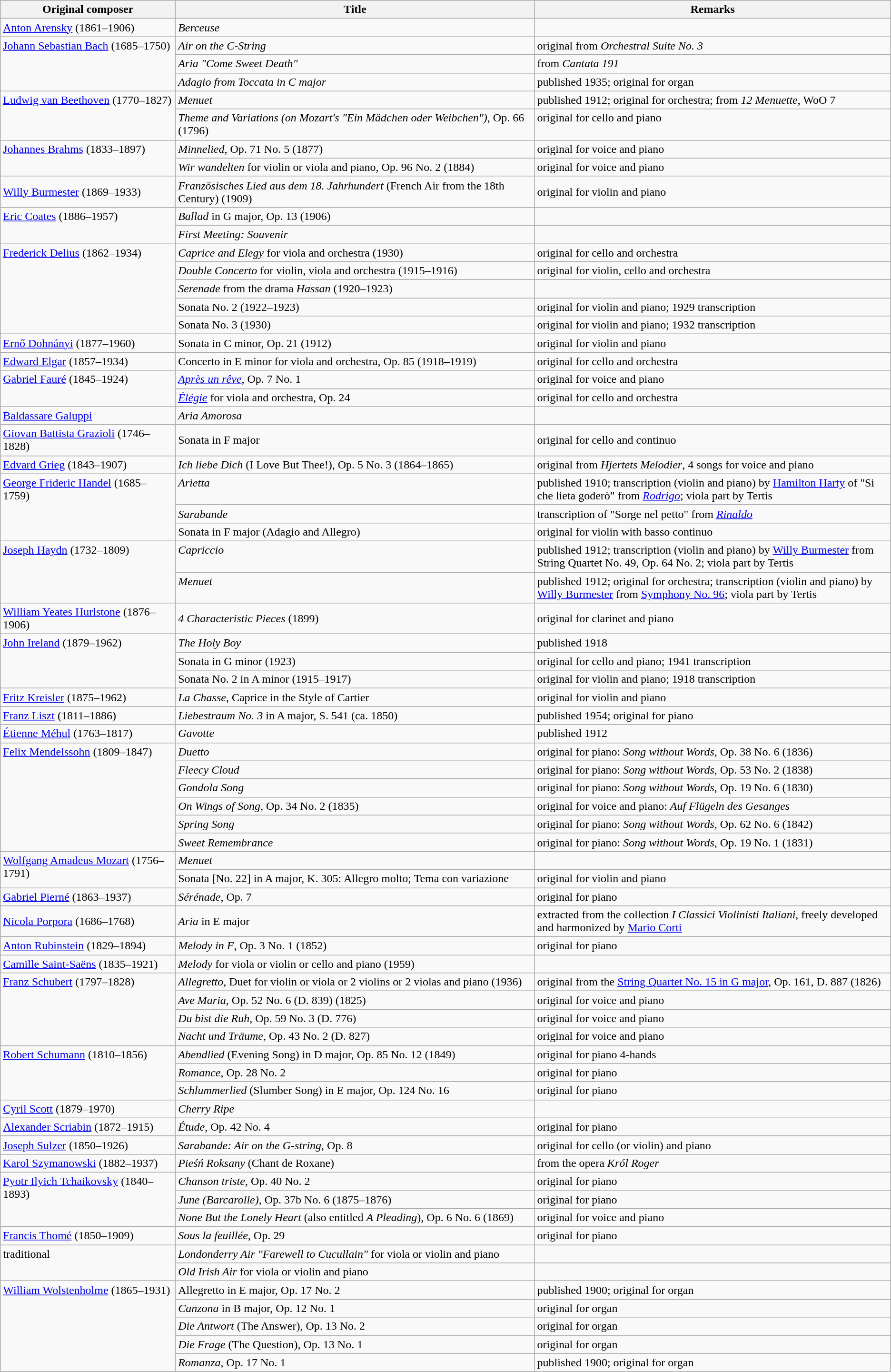<table class="wikitable" style="margins:auto; width=95%;">
<tr>
<th>Original composer</th>
<th>Title</th>
<th width="40%">Remarks</th>
</tr>
<tr>
<td><a href='#'>Anton Arensky</a> (1861–1906)</td>
<td><em>Berceuse</em></td>
<td> </td>
</tr>
<tr>
<td rowspan="3" valign="top"><a href='#'>Johann Sebastian Bach</a> (1685–1750)</td>
<td><em>Air on the C-String</em></td>
<td>original from <em>Orchestral Suite No. 3</em></td>
</tr>
<tr>
<td><em>Aria "Come Sweet Death"</em></td>
<td>from <em>Cantata 191</em></td>
</tr>
<tr>
<td><em>Adagio from Toccata in C major</em></td>
<td>published 1935; original for organ</td>
</tr>
<tr valign="top">
<td rowspan="2"><a href='#'>Ludwig van Beethoven</a> (1770–1827)</td>
<td><em>Menuet</em></td>
<td>published 1912; original for orchestra; from <em>12 Menuette</em>, WoO 7</td>
</tr>
<tr valign="top">
<td><em>Theme and Variations (on Mozart's "Ein Mädchen oder Weibchen")</em>, Op. 66 (1796)</td>
<td>original for cello and piano</td>
</tr>
<tr>
<td rowspan="2" valign="top"><a href='#'>Johannes Brahms</a> (1833–1897)</td>
<td><em>Minnelied</em>, Op. 71 No. 5 (1877)</td>
<td>original for voice and piano</td>
</tr>
<tr>
<td><em>Wir wandelten</em> for violin or viola and piano, Op. 96 No. 2 (1884)</td>
<td>original for voice and piano</td>
</tr>
<tr>
<td><a href='#'>Willy Burmester</a> (1869–1933)</td>
<td><em>Französisches Lied aus dem 18. Jahrhundert</em> (French Air from the 18th Century) (1909)</td>
<td>original for violin and piano</td>
</tr>
<tr>
<td rowspan="2" valign="top"><a href='#'>Eric Coates</a> (1886–1957)</td>
<td><em>Ballad</em> in G major, Op. 13 (1906)</td>
<td> </td>
</tr>
<tr>
<td><em>First Meeting: Souvenir</em></td>
<td> </td>
</tr>
<tr>
<td rowspan="5" valign="top"><a href='#'>Frederick Delius</a> (1862–1934)</td>
<td><em>Caprice and Elegy</em> for viola and orchestra (1930)</td>
<td>original for cello and orchestra</td>
</tr>
<tr>
<td><em>Double Concerto</em> for violin, viola and orchestra (1915–1916)</td>
<td>original for violin, cello and orchestra</td>
</tr>
<tr>
<td><em>Serenade</em> from the drama <em>Hassan</em> (1920–1923)</td>
<td> </td>
</tr>
<tr>
<td>Sonata No. 2 (1922–1923)</td>
<td>original for violin and piano; 1929 transcription</td>
</tr>
<tr>
<td>Sonata No. 3 (1930)</td>
<td>original for violin and piano; 1932 transcription</td>
</tr>
<tr>
<td><a href='#'>Ernő Dohnányi</a> (1877–1960)</td>
<td>Sonata in C minor, Op. 21 (1912)</td>
<td>original for violin and piano</td>
</tr>
<tr>
<td><a href='#'>Edward Elgar</a> (1857–1934)</td>
<td>Concerto in E minor for viola and orchestra, Op. 85 (1918–1919)</td>
<td>original for cello and orchestra</td>
</tr>
<tr>
<td rowspan="2" valign="top"><a href='#'>Gabriel Fauré</a> (1845–1924)</td>
<td><em><a href='#'>Après un rêve</a></em>, Op. 7 No. 1</td>
<td>original for voice and piano</td>
</tr>
<tr>
<td><em><a href='#'>Élégie</a></em> for viola and orchestra, Op. 24</td>
<td>original for cello and orchestra</td>
</tr>
<tr>
<td><a href='#'>Baldassare Galuppi</a></td>
<td><em>Aria Amorosa</em></td>
<td> </td>
</tr>
<tr>
<td><a href='#'>Giovan Battista Grazioli</a> (1746–1828)</td>
<td>Sonata in F major</td>
<td>original for cello and continuo</td>
</tr>
<tr>
<td><a href='#'>Edvard Grieg</a> (1843–1907)</td>
<td><em>Ich liebe Dich</em> (I Love But Thee!), Op. 5 No. 3 (1864–1865)</td>
<td>original from <em>Hjertets Melodier</em>, 4 songs for voice and piano</td>
</tr>
<tr valign="top">
<td rowspan="3"><a href='#'>George Frideric Handel</a> (1685–1759)</td>
<td><em>Arietta</em></td>
<td>published 1910; transcription (violin and piano) by <a href='#'>Hamilton Harty</a> of "Si che lieta goderò" from <em><a href='#'>Rodrigo</a></em>; viola part by Tertis</td>
</tr>
<tr>
<td><em>Sarabande</em></td>
<td>transcription of "Sorge nel petto" from <em><a href='#'>Rinaldo</a></em></td>
</tr>
<tr>
<td>Sonata in F major (Adagio and Allegro)</td>
<td>original for violin with basso continuo</td>
</tr>
<tr valign="top">
<td rowspan="2"><a href='#'>Joseph Haydn</a> (1732–1809)</td>
<td><em>Capriccio</em></td>
<td>published 1912; transcription (violin and piano) by <a href='#'>Willy Burmester</a> from String Quartet No. 49, Op. 64 No. 2; viola part by Tertis</td>
</tr>
<tr valign="top">
<td><em>Menuet</em></td>
<td>published 1912; original for orchestra; transcription (violin and piano) by <a href='#'>Willy Burmester</a> from <a href='#'>Symphony No. 96</a>; viola part by Tertis</td>
</tr>
<tr>
<td><a href='#'>William Yeates Hurlstone</a> (1876–1906)</td>
<td><em>4 Characteristic Pieces</em> (1899)</td>
<td>original for clarinet and piano</td>
</tr>
<tr>
<td rowspan="3" valign="top"><a href='#'>John Ireland</a> (1879–1962)</td>
<td><em>The Holy Boy</em></td>
<td>published 1918</td>
</tr>
<tr>
<td>Sonata in G minor (1923)</td>
<td>original for cello and piano; 1941 transcription</td>
</tr>
<tr>
<td>Sonata No. 2 in A minor (1915–1917)</td>
<td>original for violin and piano; 1918 transcription</td>
</tr>
<tr>
<td><a href='#'>Fritz Kreisler</a> (1875–1962)</td>
<td><em>La Chasse</em>, Caprice in the Style of Cartier</td>
<td>original for violin and piano</td>
</tr>
<tr>
<td><a href='#'>Franz Liszt</a> (1811–1886)</td>
<td><em>Liebestraum No. 3</em> in A major, S. 541 (ca. 1850)</td>
<td>published 1954; original for piano</td>
</tr>
<tr>
<td><a href='#'>Étienne Méhul</a> (1763–1817)</td>
<td><em>Gavotte</em></td>
<td>published 1912</td>
</tr>
<tr>
<td rowspan="6" valign="top"><a href='#'>Felix Mendelssohn</a> (1809–1847)</td>
<td><em>Duetto</em></td>
<td>original for piano: <em>Song without Words</em>, Op. 38 No. 6 (1836)</td>
</tr>
<tr>
<td><em>Fleecy Cloud</em></td>
<td>original for piano: <em>Song without Words</em>, Op. 53 No. 2 (1838)</td>
</tr>
<tr>
<td><em>Gondola Song</em></td>
<td>original for piano: <em>Song without Words</em>, Op. 19 No. 6 (1830)</td>
</tr>
<tr>
<td><em>On Wings of Song</em>, Op. 34 No. 2 (1835)</td>
<td>original for voice and piano: <em>Auf Flügeln des Gesanges</em></td>
</tr>
<tr>
<td><em>Spring Song</em></td>
<td>original for piano: <em>Song without Words</em>, Op. 62 No. 6 (1842)</td>
</tr>
<tr>
<td><em>Sweet Remembrance</em></td>
<td>original for piano: <em>Song without Words</em>, Op. 19 No. 1 (1831)</td>
</tr>
<tr>
<td rowspan="2" valign="top"><a href='#'>Wolfgang Amadeus Mozart</a> (1756–1791)</td>
<td><em>Menuet</em></td>
<td></td>
</tr>
<tr>
<td>Sonata [No. 22] in A major, K. 305: Allegro molto; Tema con variazione</td>
<td>original for violin and piano</td>
</tr>
<tr>
<td><a href='#'>Gabriel Pierné</a> (1863–1937)</td>
<td><em>Sérénade</em>, Op. 7</td>
<td>original for piano</td>
</tr>
<tr>
<td><a href='#'>Nicola Porpora</a> (1686–1768)</td>
<td><em>Aria</em> in E major</td>
<td>extracted from the collection <em>I Classici Violinisti Italiani</em>, freely developed and harmonized by <a href='#'>Mario Corti</a></td>
</tr>
<tr>
<td><a href='#'>Anton Rubinstein</a> (1829–1894)</td>
<td><em>Melody in F</em>, Op. 3 No. 1 (1852)</td>
<td>original for piano</td>
</tr>
<tr>
<td><a href='#'>Camille Saint-Saëns</a> (1835–1921)</td>
<td><em>Melody</em> for viola or violin or cello and piano (1959)</td>
<td> </td>
</tr>
<tr>
<td rowspan="4" valign="top"><a href='#'>Franz Schubert</a> (1797–1828)</td>
<td><em>Allegretto</em>, Duet for violin or viola or 2 violins or 2 violas and piano (1936)</td>
<td>original from the <a href='#'>String Quartet No. 15 in G major</a>, Op. 161, D. 887 (1826)</td>
</tr>
<tr>
<td><em>Ave Maria</em>, Op. 52 No. 6 (D. 839) (1825)</td>
<td>original for voice and piano</td>
</tr>
<tr>
<td><em>Du bist die Ruh</em>, Op. 59 No. 3 (D. 776)</td>
<td>original for voice and piano</td>
</tr>
<tr>
<td><em>Nacht und Träume</em>, Op. 43 No. 2 (D. 827)</td>
<td>original for voice and piano</td>
</tr>
<tr>
<td rowspan="3" valign="top"><a href='#'>Robert Schumann</a> (1810–1856)</td>
<td><em>Abendlied</em> (Evening Song) in D major, Op. 85 No. 12 (1849)</td>
<td>original for piano 4-hands</td>
</tr>
<tr>
<td><em>Romance</em>, Op. 28 No. 2</td>
<td>original for piano</td>
</tr>
<tr>
<td><em>Schlummerlied</em> (Slumber Song) in E major, Op. 124 No. 16</td>
<td>original for piano</td>
</tr>
<tr>
<td><a href='#'>Cyril Scott</a> (1879–1970)</td>
<td><em>Cherry Ripe</em></td>
<td> </td>
</tr>
<tr>
<td><a href='#'>Alexander Scriabin</a> (1872–1915)</td>
<td><em>Étude</em>, Op. 42 No. 4</td>
<td>original for piano</td>
</tr>
<tr>
<td><a href='#'>Joseph Sulzer</a> (1850–1926)</td>
<td><em>Sarabande: Air on the G-string</em>, Op. 8</td>
<td>original for cello (or violin) and piano</td>
</tr>
<tr>
<td><a href='#'>Karol Szymanowski</a> (1882–1937)</td>
<td><em>Pieśń Roksany</em> (Chant de Roxane)</td>
<td>from the opera <em>Król Roger</em></td>
</tr>
<tr>
<td rowspan="3" valign="top"><a href='#'>Pyotr Ilyich Tchaikovsky</a> (1840–1893)</td>
<td><em>Chanson triste</em>, Op. 40 No. 2</td>
<td>original for piano</td>
</tr>
<tr>
<td><em>June (Barcarolle)</em>, Op. 37b No. 6 (1875–1876)</td>
<td>original for piano</td>
</tr>
<tr>
<td><em>None But the Lonely Heart</em> (also entitled <em>A Pleading</em>), Op. 6 No. 6 (1869)</td>
<td>original for voice and piano</td>
</tr>
<tr>
<td><a href='#'>Francis Thomé</a> (1850–1909)</td>
<td><em>Sous la feuillée</em>, Op. 29</td>
<td>original for piano</td>
</tr>
<tr>
<td rowspan="2" valign="top">traditional</td>
<td><em>Londonderry Air "Farewell to Cucullain"</em> for viola or violin and piano</td>
<td> </td>
</tr>
<tr>
<td><em>Old Irish Air</em> for viola or violin and piano</td>
<td> </td>
</tr>
<tr>
<td rowspan="5" valign="top"><a href='#'>William Wolstenholme</a> (1865–1931)</td>
<td>Allegretto in E major, Op. 17 No. 2</td>
<td>published 1900; original for organ</td>
</tr>
<tr>
<td><em>Canzona</em> in B major, Op. 12 No. 1</td>
<td>original for organ</td>
</tr>
<tr>
<td><em>Die Antwort</em> (The Answer), Op. 13 No. 2</td>
<td>original for organ</td>
</tr>
<tr>
<td><em>Die Frage</em> (The Question), Op. 13 No. 1</td>
<td>original for organ</td>
</tr>
<tr>
<td><em>Romanza</em>, Op. 17 No. 1</td>
<td>published 1900; original for organ</td>
</tr>
</table>
